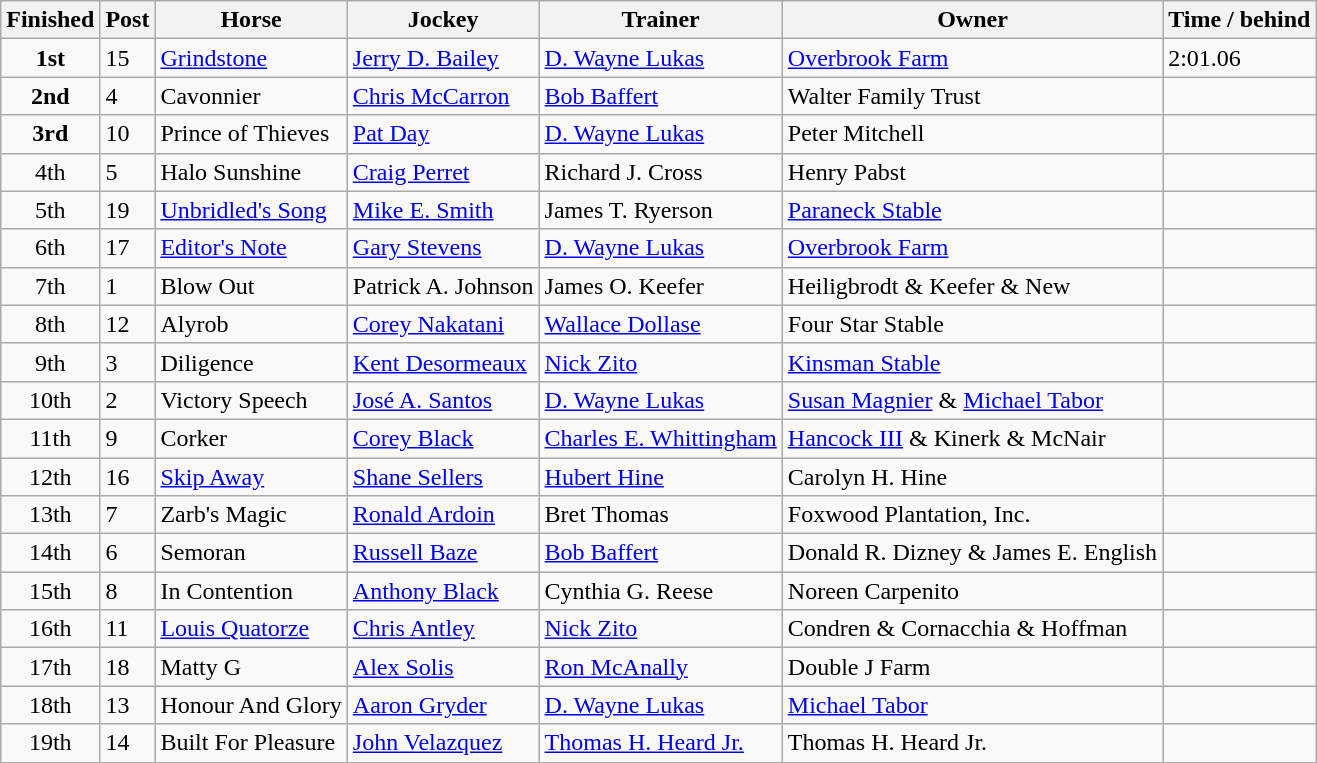<table class="wikitable" border="1">
<tr>
<th>Finished</th>
<th>Post</th>
<th>Horse</th>
<th>Jockey</th>
<th>Trainer</th>
<th>Owner</th>
<th>Time / behind</th>
</tr>
<tr>
<td align=center><strong>1st</strong></td>
<td>15</td>
<td><a href='#'>Grindstone</a></td>
<td><a href='#'>Jerry D. Bailey</a></td>
<td><a href='#'>D. Wayne Lukas</a></td>
<td><a href='#'>Overbrook Farm</a></td>
<td>2:01.06</td>
</tr>
<tr>
<td align=center><strong>2nd</strong></td>
<td>4</td>
<td>Cavonnier</td>
<td><a href='#'>Chris McCarron</a></td>
<td><a href='#'>Bob Baffert</a></td>
<td>Walter Family Trust</td>
<td></td>
</tr>
<tr>
<td align=center><strong>3rd</strong></td>
<td>10</td>
<td>Prince of Thieves</td>
<td><a href='#'>Pat Day</a></td>
<td><a href='#'>D. Wayne Lukas</a></td>
<td>Peter Mitchell</td>
<td></td>
</tr>
<tr>
<td align=center>4th</td>
<td>5</td>
<td>Halo Sunshine</td>
<td><a href='#'>Craig Perret</a></td>
<td>Richard J. Cross</td>
<td>Henry Pabst</td>
<td></td>
</tr>
<tr>
<td align=center>5th</td>
<td>19</td>
<td><a href='#'>Unbridled's Song</a></td>
<td><a href='#'>Mike E. Smith</a></td>
<td>James T. Ryerson</td>
<td><a href='#'>Paraneck Stable</a></td>
<td></td>
</tr>
<tr>
<td align=center>6th</td>
<td>17</td>
<td><a href='#'>Editor's Note</a></td>
<td><a href='#'>Gary Stevens</a></td>
<td><a href='#'>D. Wayne Lukas</a></td>
<td><a href='#'>Overbrook Farm</a></td>
<td></td>
</tr>
<tr>
<td align=center>7th</td>
<td>1</td>
<td>Blow Out</td>
<td>Patrick A. Johnson</td>
<td>James O. Keefer</td>
<td>Heiligbrodt & Keefer & New</td>
<td></td>
</tr>
<tr>
<td align=center>8th</td>
<td>12</td>
<td>Alyrob</td>
<td><a href='#'>Corey Nakatani</a></td>
<td><a href='#'>Wallace Dollase</a></td>
<td>Four Star Stable</td>
<td></td>
</tr>
<tr>
<td align=center>9th</td>
<td>3</td>
<td>Diligence</td>
<td><a href='#'>Kent Desormeaux</a></td>
<td><a href='#'>Nick Zito</a></td>
<td><a href='#'>Kinsman Stable</a></td>
<td></td>
</tr>
<tr>
<td align=center>10th</td>
<td>2</td>
<td>Victory Speech</td>
<td><a href='#'>José A. Santos</a></td>
<td><a href='#'>D. Wayne Lukas</a></td>
<td><a href='#'>Susan Magnier</a> & <a href='#'>Michael Tabor</a></td>
<td></td>
</tr>
<tr>
<td align=center>11th</td>
<td>9</td>
<td>Corker</td>
<td><a href='#'>Corey Black</a></td>
<td><a href='#'>Charles E. Whittingham</a></td>
<td><a href='#'>Hancock III</a> & Kinerk & McNair</td>
<td></td>
</tr>
<tr>
<td align=center>12th</td>
<td>16</td>
<td><a href='#'>Skip Away</a></td>
<td><a href='#'>Shane Sellers</a></td>
<td><a href='#'>Hubert Hine</a></td>
<td>Carolyn H. Hine</td>
<td></td>
</tr>
<tr>
<td align=center>13th</td>
<td>7</td>
<td>Zarb's Magic</td>
<td><a href='#'>Ronald Ardoin</a></td>
<td>Bret Thomas</td>
<td>Foxwood Plantation, Inc.</td>
<td></td>
</tr>
<tr>
<td align=center>14th</td>
<td>6</td>
<td>Semoran</td>
<td><a href='#'>Russell Baze</a></td>
<td><a href='#'>Bob Baffert</a></td>
<td>Donald R. Dizney & James E. English</td>
<td></td>
</tr>
<tr>
<td align=center>15th</td>
<td>8</td>
<td>In Contention</td>
<td><a href='#'>Anthony Black</a></td>
<td>Cynthia G. Reese</td>
<td>Noreen Carpenito</td>
<td></td>
</tr>
<tr>
<td align=center>16th</td>
<td>11</td>
<td><a href='#'>Louis Quatorze</a></td>
<td><a href='#'>Chris Antley</a></td>
<td><a href='#'>Nick Zito</a></td>
<td>Condren & Cornacchia & Hoffman</td>
<td></td>
</tr>
<tr>
<td align=center>17th</td>
<td>18</td>
<td>Matty G</td>
<td><a href='#'>Alex Solis</a></td>
<td><a href='#'>Ron McAnally</a></td>
<td>Double J Farm</td>
<td></td>
</tr>
<tr>
<td align=center>18th</td>
<td>13</td>
<td>Honour And Glory</td>
<td><a href='#'>Aaron Gryder</a></td>
<td><a href='#'>D. Wayne Lukas</a></td>
<td><a href='#'>Michael Tabor</a></td>
<td></td>
</tr>
<tr>
<td align=center>19th</td>
<td>14</td>
<td>Built For Pleasure</td>
<td><a href='#'>John Velazquez</a></td>
<td><a href='#'>Thomas H. Heard Jr.</a></td>
<td>Thomas H. Heard Jr.</td>
<td></td>
</tr>
</table>
